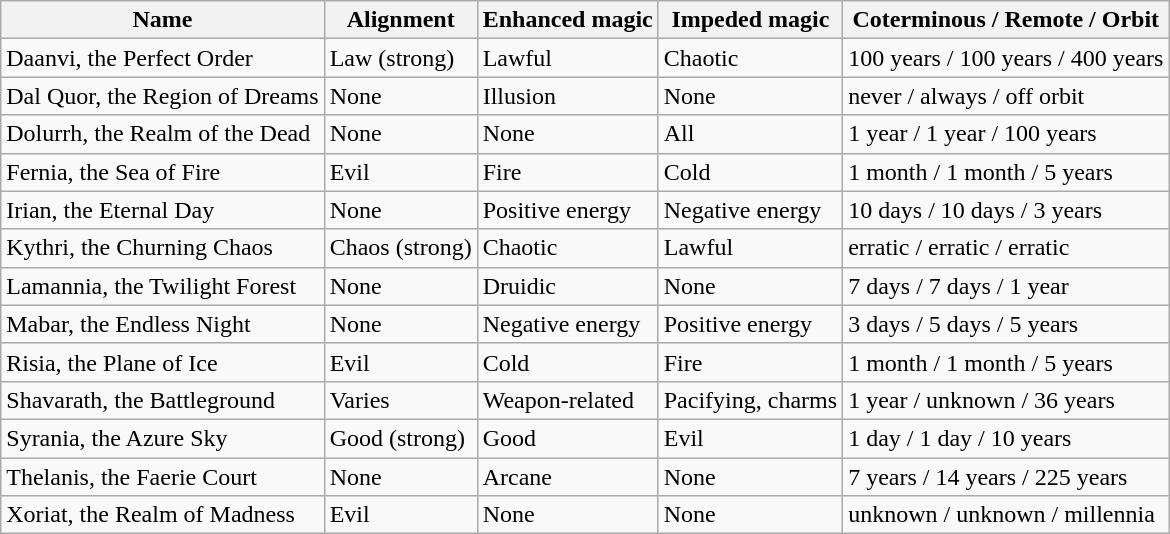<table class="wikitable">
<tr>
<th>Name</th>
<th>Alignment</th>
<th>Enhanced magic</th>
<th>Impeded magic</th>
<th>Coterminous / Remote / Orbit</th>
</tr>
<tr>
<td>Daanvi, the Perfect Order</td>
<td>Law (strong)</td>
<td>Lawful</td>
<td>Chaotic</td>
<td>100 years / 100 years / 400 years</td>
</tr>
<tr>
<td>Dal Quor, the Region of Dreams</td>
<td>None</td>
<td>Illusion</td>
<td>None</td>
<td>never / always / off orbit</td>
</tr>
<tr>
<td>Dolurrh, the Realm of the Dead</td>
<td>None</td>
<td>None</td>
<td>All</td>
<td>1 year / 1 year / 100 years</td>
</tr>
<tr>
<td>Fernia, the Sea of Fire</td>
<td>Evil</td>
<td>Fire</td>
<td>Cold</td>
<td>1 month / 1 month / 5 years</td>
</tr>
<tr>
<td>Irian, the Eternal Day</td>
<td>None</td>
<td>Positive energy</td>
<td>Negative energy</td>
<td>10 days / 10 days / 3 years</td>
</tr>
<tr>
<td>Kythri, the Churning Chaos</td>
<td>Chaos (strong)</td>
<td>Chaotic</td>
<td>Lawful</td>
<td>erratic / erratic / erratic</td>
</tr>
<tr>
<td>Lamannia, the Twilight Forest</td>
<td>None</td>
<td>Druidic</td>
<td>None</td>
<td>7 days / 7 days / 1 year</td>
</tr>
<tr>
<td>Mabar, the Endless Night</td>
<td>None</td>
<td>Negative energy</td>
<td>Positive energy</td>
<td>3 days / 5 days / 5 years</td>
</tr>
<tr>
<td>Risia, the Plane of Ice</td>
<td>Evil</td>
<td>Cold</td>
<td>Fire</td>
<td>1 month / 1 month / 5 years</td>
</tr>
<tr>
<td>Shavarath, the Battleground</td>
<td>Varies</td>
<td>Weapon-related</td>
<td>Pacifying, charms</td>
<td>1 year / unknown / 36 years</td>
</tr>
<tr>
<td>Syrania, the Azure Sky</td>
<td>Good (strong)</td>
<td>Good</td>
<td>Evil</td>
<td>1 day / 1 day / 10 years</td>
</tr>
<tr>
<td>Thelanis, the Faerie Court</td>
<td>None</td>
<td>Arcane</td>
<td>None</td>
<td>7 years / 14 years / 225 years</td>
</tr>
<tr>
<td>Xoriat, the Realm of Madness</td>
<td>Evil</td>
<td>None</td>
<td>None</td>
<td>unknown / unknown / millennia</td>
</tr>
</table>
